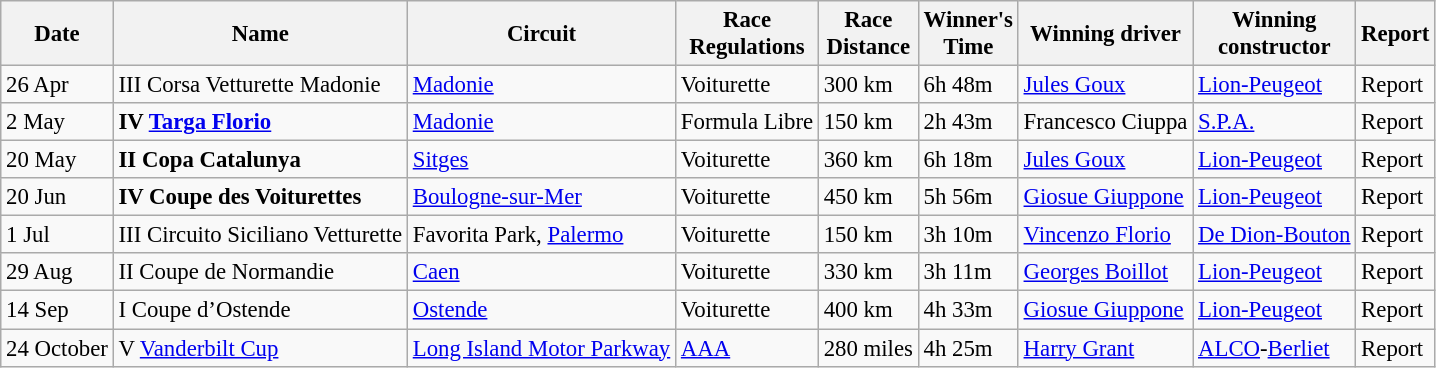<table class="wikitable" style="font-size:95%">
<tr>
<th>Date</th>
<th>Name</th>
<th>Circuit</th>
<th>Race<br>Regulations</th>
<th>Race<br>Distance</th>
<th>Winner's<br>Time</th>
<th>Winning driver</th>
<th>Winning<br>constructor</th>
<th>Report</th>
</tr>
<tr>
<td>26 Apr</td>
<td> III Corsa Vetturette Madonie</td>
<td><a href='#'>Madonie</a></td>
<td>Voiturette</td>
<td>300 km</td>
<td>6h 48m</td>
<td> <a href='#'>Jules Goux</a></td>
<td><a href='#'>Lion-Peugeot</a></td>
<td>Report</td>
</tr>
<tr>
<td>2 May</td>
<td> <strong>IV <a href='#'>Targa Florio</a></strong></td>
<td><a href='#'>Madonie</a></td>
<td>Formula Libre</td>
<td>150 km</td>
<td>2h 43m</td>
<td> Francesco Ciuppa</td>
<td><a href='#'>S.P.A.</a></td>
<td>Report</td>
</tr>
<tr>
<td>20 May</td>
<td> <strong>II Copa Catalunya</strong></td>
<td><a href='#'>Sitges</a></td>
<td>Voiturette</td>
<td>360 km</td>
<td>6h 18m</td>
<td> <a href='#'>Jules Goux</a></td>
<td><a href='#'>Lion-Peugeot</a></td>
<td>Report</td>
</tr>
<tr>
<td>20 Jun</td>
<td> <strong>IV Coupe des Voiturettes</strong></td>
<td><a href='#'>Boulogne-sur-Mer</a></td>
<td>Voiturette</td>
<td>450 km</td>
<td>5h 56m</td>
<td> <a href='#'>Giosue Giuppone</a></td>
<td><a href='#'>Lion-Peugeot</a></td>
<td>Report</td>
</tr>
<tr>
<td>1 Jul</td>
<td> III Circuito Siciliano Vetturette</td>
<td>Favorita Park, <a href='#'>Palermo</a></td>
<td>Voiturette</td>
<td>150 km</td>
<td>3h 10m</td>
<td> <a href='#'>Vincenzo Florio</a></td>
<td><a href='#'>De Dion-Bouton</a></td>
<td>Report</td>
</tr>
<tr>
<td>29 Aug</td>
<td> II Coupe de Normandie</td>
<td><a href='#'>Caen</a></td>
<td>Voiturette</td>
<td>330 km</td>
<td>3h 11m</td>
<td> <a href='#'>Georges Boillot</a></td>
<td><a href='#'>Lion-Peugeot</a></td>
<td>Report</td>
</tr>
<tr>
<td>14 Sep</td>
<td> I Coupe d’Ostende</td>
<td><a href='#'>Ostende</a></td>
<td>Voiturette</td>
<td>400 km</td>
<td>4h 33m</td>
<td> <a href='#'>Giosue Giuppone</a></td>
<td><a href='#'>Lion-Peugeot</a></td>
<td>Report</td>
</tr>
<tr>
<td>24 October</td>
<td> V <a href='#'>Vanderbilt Cup</a></td>
<td><a href='#'>Long Island Motor Parkway</a></td>
<td><a href='#'>AAA</a></td>
<td>280 miles</td>
<td>4h 25m</td>
<td> <a href='#'>Harry Grant</a></td>
<td><a href='#'>ALCO</a>-<a href='#'>Berliet</a></td>
<td>Report</td>
</tr>
</table>
